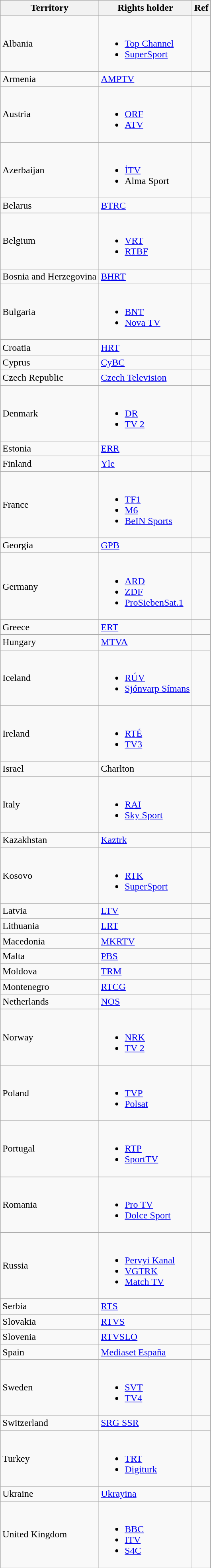<table class="wikitable">
<tr>
<th>Territory</th>
<th>Rights holder</th>
<th>Ref</th>
</tr>
<tr>
<td>Albania</td>
<td><br><ul><li><a href='#'>Top Channel</a></li><li><a href='#'>SuperSport</a></li></ul></td>
<td></td>
</tr>
<tr>
<td>Armenia</td>
<td><a href='#'>AMPTV</a></td>
<td></td>
</tr>
<tr>
<td>Austria</td>
<td><br><ul><li><a href='#'>ORF</a></li><li><a href='#'>ATV</a></li></ul></td>
<td></td>
</tr>
<tr>
<td>Azerbaijan</td>
<td><br><ul><li><a href='#'>İTV</a></li><li>Alma Sport</li></ul></td>
<td></td>
</tr>
<tr>
<td>Belarus</td>
<td><a href='#'>BTRC</a></td>
<td></td>
</tr>
<tr>
<td>Belgium</td>
<td><br><ul><li><a href='#'>VRT</a></li><li><a href='#'>RTBF</a></li></ul></td>
<td></td>
</tr>
<tr>
<td>Bosnia and Herzegovina</td>
<td><a href='#'>BHRT</a></td>
<td></td>
</tr>
<tr>
<td>Bulgaria</td>
<td><br><ul><li><a href='#'>BNT</a></li><li><a href='#'>Nova TV</a></li></ul></td>
<td></td>
</tr>
<tr>
<td>Croatia</td>
<td><a href='#'>HRT</a></td>
<td></td>
</tr>
<tr>
<td>Cyprus</td>
<td><a href='#'>CyBC</a></td>
<td></td>
</tr>
<tr>
<td>Czech Republic</td>
<td><a href='#'>Czech Television</a></td>
<td></td>
</tr>
<tr>
<td>Denmark</td>
<td><br><ul><li><a href='#'>DR</a></li><li><a href='#'>TV 2</a></li></ul></td>
<td></td>
</tr>
<tr>
<td>Estonia</td>
<td><a href='#'>ERR</a></td>
<td></td>
</tr>
<tr>
<td>Finland</td>
<td><a href='#'>Yle</a></td>
<td></td>
</tr>
<tr>
<td>France</td>
<td><br><ul><li><a href='#'>TF1</a></li><li><a href='#'>M6</a></li><li><a href='#'>BeIN Sports</a></li></ul></td>
<td></td>
</tr>
<tr>
<td>Georgia</td>
<td><a href='#'>GPB</a></td>
<td></td>
</tr>
<tr>
<td>Germany</td>
<td><br><ul><li><a href='#'>ARD</a></li><li><a href='#'>ZDF</a></li><li><a href='#'>ProSiebenSat.1</a></li></ul></td>
<td></td>
</tr>
<tr>
<td>Greece</td>
<td><a href='#'>ERT</a></td>
<td></td>
</tr>
<tr>
<td>Hungary</td>
<td><a href='#'>MTVA</a></td>
<td></td>
</tr>
<tr>
<td>Iceland</td>
<td><br><ul><li><a href='#'>RÚV</a></li><li><a href='#'>Sjónvarp Símans</a></li></ul></td>
<td></td>
</tr>
<tr>
<td>Ireland</td>
<td><br><ul><li><a href='#'>RTÉ</a></li><li><a href='#'>TV3</a></li></ul></td>
<td></td>
</tr>
<tr>
<td>Israel</td>
<td>Charlton</td>
<td></td>
</tr>
<tr>
<td>Italy</td>
<td><br><ul><li><a href='#'>RAI</a></li><li><a href='#'>Sky Sport</a></li></ul></td>
<td></td>
</tr>
<tr>
<td>Kazakhstan</td>
<td><a href='#'>Kaztrk</a></td>
<td></td>
</tr>
<tr>
<td>Kosovo</td>
<td><br><ul><li><a href='#'>RTK</a></li><li><a href='#'>SuperSport</a></li></ul></td>
<td></td>
</tr>
<tr>
<td>Latvia</td>
<td><a href='#'>LTV</a></td>
<td></td>
</tr>
<tr>
<td>Lithuania</td>
<td><a href='#'>LRT</a></td>
<td></td>
</tr>
<tr>
<td>Macedonia</td>
<td><a href='#'>MKRTV</a></td>
<td></td>
</tr>
<tr>
<td>Malta</td>
<td><a href='#'>PBS</a></td>
<td></td>
</tr>
<tr>
<td>Moldova</td>
<td><a href='#'>TRM</a></td>
<td></td>
</tr>
<tr>
<td>Montenegro</td>
<td><a href='#'>RTCG</a></td>
<td></td>
</tr>
<tr>
<td>Netherlands</td>
<td><a href='#'>NOS</a></td>
<td></td>
</tr>
<tr>
<td>Norway</td>
<td><br><ul><li><a href='#'>NRK</a></li><li><a href='#'>TV 2</a></li></ul></td>
<td></td>
</tr>
<tr>
<td>Poland</td>
<td><br><ul><li><a href='#'>TVP</a></li><li><a href='#'>Polsat</a></li></ul></td>
<td></td>
</tr>
<tr>
<td>Portugal</td>
<td><br><ul><li><a href='#'>RTP</a></li><li><a href='#'>SportTV</a></li></ul></td>
<td></td>
</tr>
<tr>
<td>Romania</td>
<td><br><ul><li><a href='#'>Pro TV</a></li><li><a href='#'>Dolce Sport</a></li></ul></td>
<td></td>
</tr>
<tr>
<td>Russia</td>
<td><br><ul><li><a href='#'>Pervyi Kanal</a></li><li><a href='#'>VGTRK</a></li><li><a href='#'>Match TV</a></li></ul></td>
<td></td>
</tr>
<tr>
<td>Serbia</td>
<td><a href='#'>RTS</a></td>
<td></td>
</tr>
<tr>
<td>Slovakia</td>
<td><a href='#'>RTVS</a></td>
<td></td>
</tr>
<tr>
<td>Slovenia</td>
<td><a href='#'>RTVSLO</a></td>
<td></td>
</tr>
<tr>
<td>Spain</td>
<td><a href='#'>Mediaset España</a></td>
<td></td>
</tr>
<tr>
<td>Sweden</td>
<td><br><ul><li><a href='#'>SVT</a></li><li><a href='#'>TV4</a></li></ul></td>
<td></td>
</tr>
<tr>
<td>Switzerland</td>
<td><a href='#'>SRG SSR</a></td>
<td></td>
</tr>
<tr>
<td>Turkey</td>
<td><br><ul><li><a href='#'>TRT</a></li><li><a href='#'>Digiturk</a></li></ul></td>
<td></td>
</tr>
<tr>
<td>Ukraine</td>
<td><a href='#'>Ukrayina</a></td>
<td></td>
</tr>
<tr>
<td>United Kingdom</td>
<td><br><ul><li><a href='#'>BBC</a></li><li><a href='#'>ITV</a></li><li><a href='#'>S4C</a></li></ul></td>
<td></td>
</tr>
</table>
